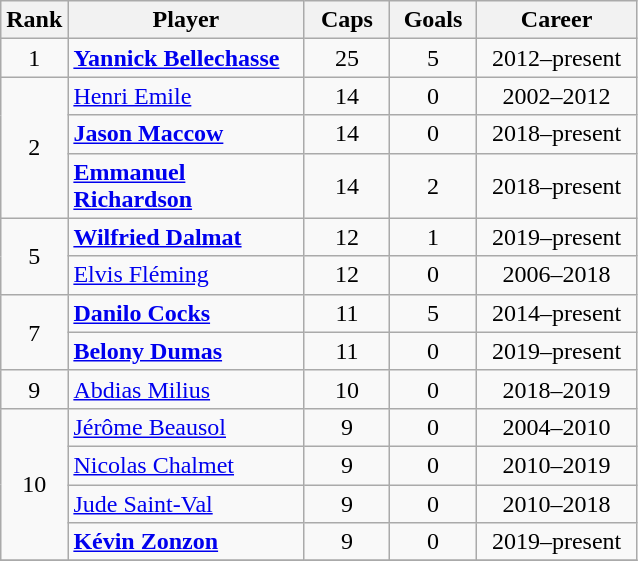<table class="wikitable sortable" style="text-align:center;">
<tr>
<th width=30px>Rank</th>
<th style="width:150px;">Player</th>
<th width=50px>Caps</th>
<th width=50px>Goals</th>
<th style="width:100px;">Career</th>
</tr>
<tr>
<td>1</td>
<td align=left><strong><a href='#'>Yannick Bellechasse</a></strong></td>
<td>25</td>
<td>5</td>
<td>2012–present</td>
</tr>
<tr>
<td rowspan=3>2</td>
<td align=left><a href='#'>Henri Emile</a></td>
<td>14</td>
<td>0</td>
<td>2002–2012</td>
</tr>
<tr>
<td align=left><strong><a href='#'>Jason Maccow</a></strong></td>
<td>14</td>
<td>0</td>
<td>2018–present</td>
</tr>
<tr>
<td align=left><strong><a href='#'>Emmanuel Richardson</a></strong></td>
<td>14</td>
<td>2</td>
<td>2018–present</td>
</tr>
<tr>
<td rowspan=2>5</td>
<td align=left><strong><a href='#'>Wilfried Dalmat</a></strong></td>
<td>12</td>
<td>1</td>
<td>2019–present</td>
</tr>
<tr>
<td align=left><a href='#'>Elvis Fléming</a></td>
<td>12</td>
<td>0</td>
<td>2006–2018</td>
</tr>
<tr>
<td rowspan=2>7</td>
<td align=left><strong><a href='#'>Danilo Cocks</a></strong></td>
<td>11</td>
<td>5</td>
<td>2014–present</td>
</tr>
<tr>
<td align=left><strong><a href='#'>Belony Dumas</a></strong></td>
<td>11</td>
<td>0</td>
<td>2019–present</td>
</tr>
<tr>
<td>9</td>
<td align=left><a href='#'>Abdias Milius</a></td>
<td>10</td>
<td>0</td>
<td>2018–2019</td>
</tr>
<tr>
<td rowspan=4>10</td>
<td align=left><a href='#'>Jérôme Beausol</a></td>
<td>9</td>
<td>0</td>
<td>2004–2010</td>
</tr>
<tr>
<td align=left><a href='#'>Nicolas Chalmet</a></td>
<td>9</td>
<td>0</td>
<td>2010–2019</td>
</tr>
<tr>
<td align=left><a href='#'>Jude Saint-Val</a></td>
<td>9</td>
<td>0</td>
<td>2010–2018</td>
</tr>
<tr>
<td align=left><strong><a href='#'>Kévin Zonzon</a></strong></td>
<td>9</td>
<td>0</td>
<td>2019–present</td>
</tr>
<tr>
</tr>
</table>
